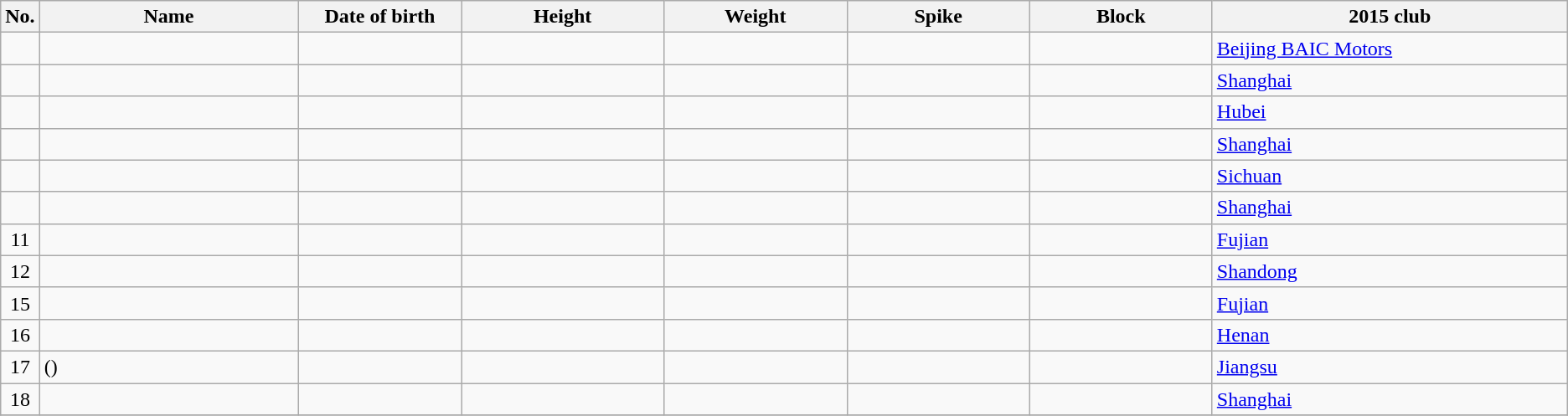<table class="wikitable sortable" style="font-size:100%; text-align:center;">
<tr>
<th>No.</th>
<th style="width:13em">Name</th>
<th style="width:8em">Date of birth</th>
<th style="width:10em">Height</th>
<th style="width:9em">Weight</th>
<th style="width:9em">Spike</th>
<th style="width:9em">Block</th>
<th style="width:18em">2015 club</th>
</tr>
<tr>
<td></td>
<td align=left></td>
<td align=right></td>
<td></td>
<td></td>
<td></td>
<td></td>
<td align=left> <a href='#'>Beijing BAIC Motors</a></td>
</tr>
<tr>
<td></td>
<td align=left></td>
<td align=right></td>
<td></td>
<td></td>
<td></td>
<td></td>
<td align=left> <a href='#'>Shanghai</a></td>
</tr>
<tr>
<td></td>
<td align=left></td>
<td align=right></td>
<td></td>
<td></td>
<td></td>
<td></td>
<td align=left> <a href='#'>Hubei</a></td>
</tr>
<tr>
<td></td>
<td align=left></td>
<td align=right></td>
<td></td>
<td></td>
<td></td>
<td></td>
<td align=left> <a href='#'>Shanghai</a></td>
</tr>
<tr>
<td></td>
<td align=left></td>
<td align=right></td>
<td></td>
<td></td>
<td></td>
<td></td>
<td align=left> <a href='#'>Sichuan</a></td>
</tr>
<tr>
<td></td>
<td align=left></td>
<td align=right></td>
<td></td>
<td></td>
<td></td>
<td></td>
<td align=left> <a href='#'>Shanghai</a></td>
</tr>
<tr>
<td>11</td>
<td align=left></td>
<td align=right></td>
<td></td>
<td></td>
<td></td>
<td></td>
<td align=left> <a href='#'>Fujian</a></td>
</tr>
<tr>
<td>12</td>
<td align=left></td>
<td align=right></td>
<td></td>
<td></td>
<td></td>
<td></td>
<td align=left> <a href='#'>Shandong</a></td>
</tr>
<tr>
<td>15</td>
<td align=left></td>
<td align=right></td>
<td></td>
<td></td>
<td></td>
<td></td>
<td align=left> <a href='#'>Fujian</a></td>
</tr>
<tr>
<td>16</td>
<td align=left></td>
<td align=right></td>
<td></td>
<td></td>
<td></td>
<td></td>
<td align=left> <a href='#'>Henan</a></td>
</tr>
<tr>
<td>17</td>
<td align=left> ()</td>
<td align=right></td>
<td></td>
<td></td>
<td></td>
<td></td>
<td align=left> <a href='#'>Jiangsu</a></td>
</tr>
<tr>
<td>18</td>
<td align=left></td>
<td align=right></td>
<td></td>
<td></td>
<td></td>
<td></td>
<td align=left> <a href='#'>Shanghai</a></td>
</tr>
<tr>
</tr>
</table>
